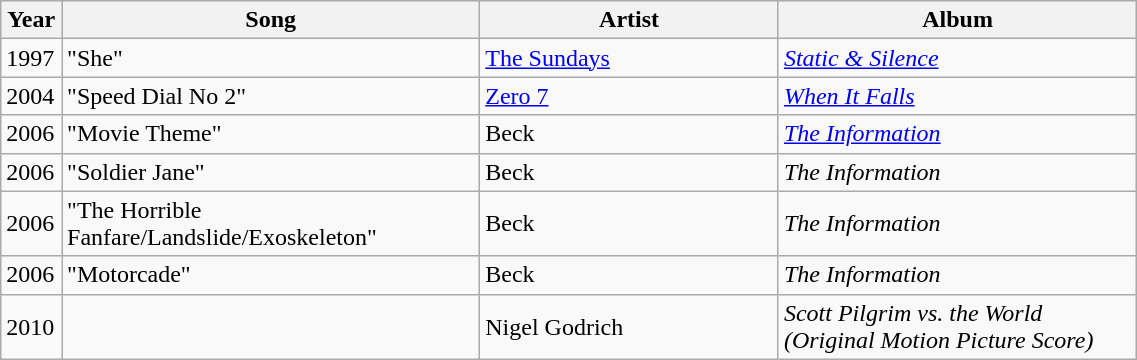<table class="wikitable sortable"   style="width: 60%;">
<tr>
<th style="width: 3%;">Year</th>
<th style="width: 35%;">Song</th>
<th style="width: 25%;">Artist</th>
<th style="width: 30%;">Album</th>
</tr>
<tr>
<td>1997</td>
<td>"She"</td>
<td><a href='#'>The Sundays</a></td>
<td><em><a href='#'>Static & Silence</a></em></td>
</tr>
<tr>
<td>2004</td>
<td>"Speed Dial No 2"</td>
<td><a href='#'>Zero 7</a></td>
<td><em><a href='#'>When It Falls</a></em></td>
</tr>
<tr>
<td>2006</td>
<td>"Movie Theme"</td>
<td>Beck</td>
<td><em><a href='#'>The Information</a></em></td>
</tr>
<tr>
<td>2006</td>
<td>"Soldier Jane"</td>
<td>Beck</td>
<td><em>The Information</em></td>
</tr>
<tr>
<td>2006</td>
<td>"The Horrible Fanfare/Landslide/Exoskeleton"</td>
<td>Beck</td>
<td><em>The Information</em></td>
</tr>
<tr>
<td>2006</td>
<td>"Motorcade"</td>
<td>Beck</td>
<td><em>The Information</em></td>
</tr>
<tr>
<td>2010</td>
<td></td>
<td>Nigel Godrich</td>
<td><em>Scott Pilgrim vs. the World (Original Motion Picture Score)</em></td>
</tr>
</table>
